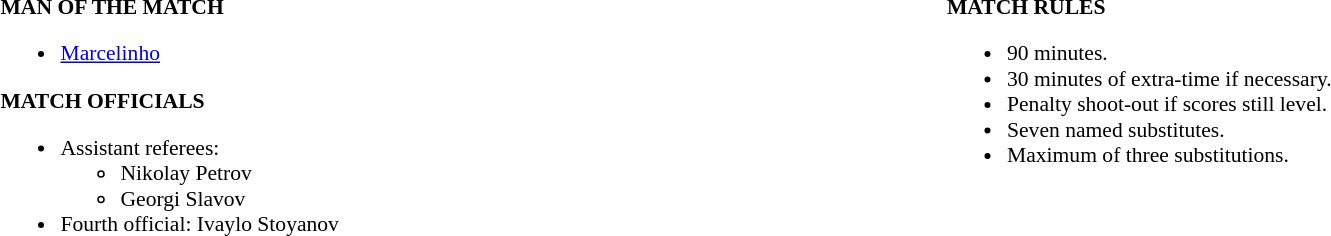<table width=100% style="font-size: 90%">
<tr>
<td width=50% valign=top><br><strong>MAN OF THE MATCH</strong><ul><li><a href='#'>Marcelinho</a></li></ul><strong>MATCH OFFICIALS</strong><ul><li>Assistant referees:<ul><li>Nikolay Petrov</li><li>Georgi Slavov</li></ul></li><li>Fourth official: Ivaylo Stoyanov</li></ul></td>
<td width=50% valign=top><br><strong>MATCH RULES</strong><ul><li>90 minutes.</li><li>30 minutes of extra-time if necessary.</li><li>Penalty shoot-out if scores still level.</li><li>Seven named substitutes.</li><li>Maximum of three substitutions.</li></ul></td>
</tr>
</table>
